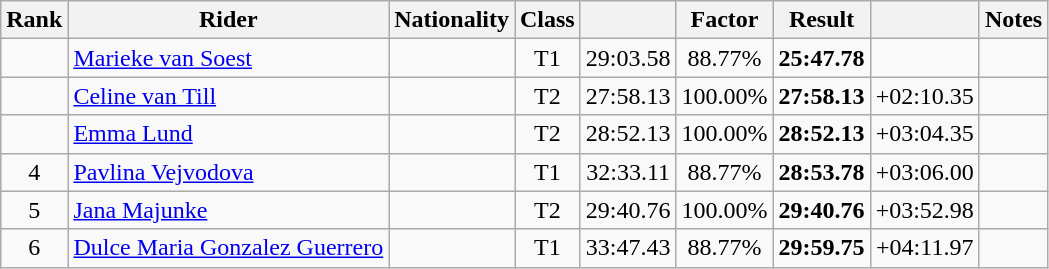<table class="wikitable sortable" style="text-align:center">
<tr>
<th width=20>Rank</th>
<th>Rider</th>
<th>Nationality</th>
<th>Class</th>
<th></th>
<th>Factor</th>
<th>Result</th>
<th></th>
<th>Notes</th>
</tr>
<tr>
<td></td>
<td align=left><a href='#'>Marieke van Soest</a></td>
<td align=left></td>
<td>T1</td>
<td>29:03.58</td>
<td>88.77%</td>
<td><strong>25:47.78</strong></td>
<td></td>
<td></td>
</tr>
<tr>
<td></td>
<td align=left><a href='#'>Celine van Till</a></td>
<td align=left></td>
<td>T2</td>
<td>27:58.13</td>
<td>100.00%</td>
<td><strong>27:58.13</strong></td>
<td>+02:10.35</td>
<td></td>
</tr>
<tr>
<td></td>
<td align=left><a href='#'>Emma Lund</a></td>
<td align=left></td>
<td>T2</td>
<td>28:52.13</td>
<td>100.00%</td>
<td><strong>28:52.13</strong></td>
<td>+03:04.35</td>
<td></td>
</tr>
<tr>
<td>4</td>
<td align=left><a href='#'>Pavlina Vejvodova</a></td>
<td align=left></td>
<td>T1</td>
<td>32:33.11</td>
<td>88.77%</td>
<td><strong>28:53.78</strong></td>
<td>+03:06.00</td>
<td></td>
</tr>
<tr>
<td>5</td>
<td align=left><a href='#'>Jana Majunke</a></td>
<td align=left></td>
<td>T2</td>
<td>29:40.76</td>
<td>100.00%</td>
<td><strong>29:40.76</strong></td>
<td>+03:52.98</td>
<td></td>
</tr>
<tr>
<td>6</td>
<td align=left><a href='#'>Dulce Maria Gonzalez Guerrero</a></td>
<td align=left></td>
<td>T1</td>
<td>33:47.43</td>
<td>88.77%</td>
<td><strong>29:59.75</strong></td>
<td>+04:11.97</td>
<td></td>
</tr>
</table>
